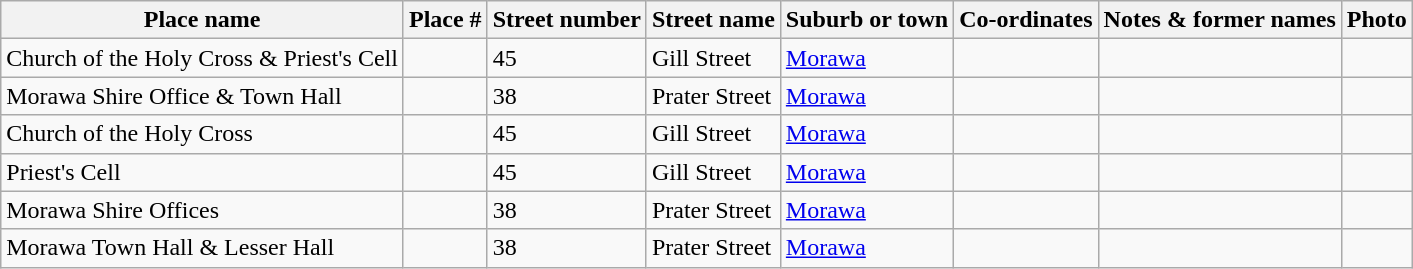<table class="wikitable sortable">
<tr>
<th>Place name</th>
<th>Place #</th>
<th>Street number</th>
<th>Street name</th>
<th>Suburb or town</th>
<th>Co-ordinates</th>
<th class="unsortable">Notes & former names</th>
<th class="unsortable">Photo</th>
</tr>
<tr>
<td>Church of the Holy Cross & Priest's Cell</td>
<td></td>
<td>45</td>
<td>Gill Street</td>
<td><a href='#'>Morawa</a></td>
<td></td>
<td></td>
<td></td>
</tr>
<tr>
<td>Morawa Shire Office & Town Hall</td>
<td></td>
<td>38</td>
<td>Prater Street</td>
<td><a href='#'>Morawa</a></td>
<td></td>
<td></td>
<td></td>
</tr>
<tr>
<td>Church of the Holy Cross</td>
<td></td>
<td>45</td>
<td>Gill Street</td>
<td><a href='#'>Morawa</a></td>
<td></td>
<td></td>
<td></td>
</tr>
<tr>
<td>Priest's Cell</td>
<td></td>
<td>45</td>
<td>Gill Street</td>
<td><a href='#'>Morawa</a></td>
<td></td>
<td></td>
<td></td>
</tr>
<tr>
<td>Morawa Shire Offices</td>
<td></td>
<td>38</td>
<td>Prater Street</td>
<td><a href='#'>Morawa</a></td>
<td></td>
<td></td>
<td></td>
</tr>
<tr>
<td>Morawa Town Hall & Lesser Hall</td>
<td></td>
<td>38</td>
<td>Prater Street</td>
<td><a href='#'>Morawa</a></td>
<td></td>
<td></td>
<td></td>
</tr>
</table>
